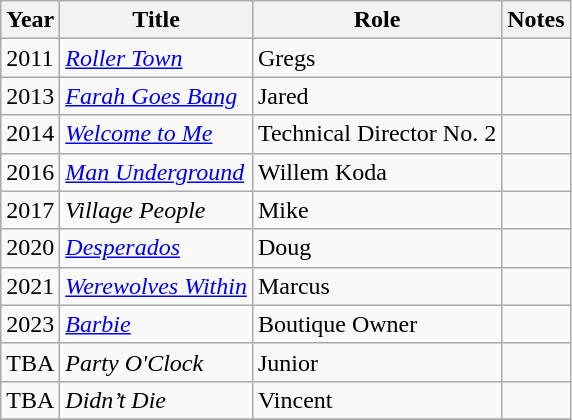<table class="wikitable sortable">
<tr>
<th>Year</th>
<th>Title</th>
<th>Role</th>
<th class="unsortable">Notes</th>
</tr>
<tr>
<td>2011</td>
<td><em><a href='#'>Roller Town</a></em></td>
<td>Gregs</td>
<td></td>
</tr>
<tr>
<td>2013</td>
<td><em><a href='#'>Farah Goes Bang</a></em></td>
<td>Jared</td>
<td></td>
</tr>
<tr>
<td>2014</td>
<td><em><a href='#'>Welcome to Me</a></em></td>
<td>Technical Director No. 2</td>
<td></td>
</tr>
<tr>
<td>2016</td>
<td><em><a href='#'>Man Underground</a></em></td>
<td>Willem Koda</td>
<td></td>
</tr>
<tr>
<td>2017</td>
<td><em>Village People</em></td>
<td>Mike</td>
<td></td>
</tr>
<tr>
<td>2020</td>
<td><em><a href='#'>Desperados</a></em></td>
<td>Doug</td>
<td></td>
</tr>
<tr>
<td>2021</td>
<td><em><a href='#'>Werewolves Within</a></em></td>
<td>Marcus</td>
<td></td>
</tr>
<tr>
<td>2023</td>
<td><em><a href='#'>Barbie</a></em></td>
<td>Boutique Owner</td>
<td></td>
</tr>
<tr>
<td>TBA</td>
<td><em>Party O'Clock</em></td>
<td>Junior</td>
<td></td>
</tr>
<tr>
<td>TBA</td>
<td><em>Didn’t Die</em></td>
<td>Vincent</td>
<td></td>
</tr>
<tr>
</tr>
</table>
